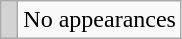<table class="wikitable">
<tr>
<td style="background: lightgrey"> </td>
<td>No appearances</td>
</tr>
</table>
